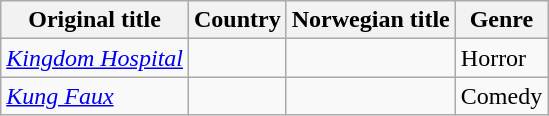<table class="wikitable">
<tr>
<th>Original title</th>
<th>Country</th>
<th>Norwegian title</th>
<th>Genre</th>
</tr>
<tr>
<td><em><a href='#'>Kingdom Hospital</a></em></td>
<td></td>
<td></td>
<td>Horror</td>
</tr>
<tr>
<td><em><a href='#'>Kung Faux</a></em></td>
<td></td>
<td></td>
<td>Comedy</td>
</tr>
</table>
